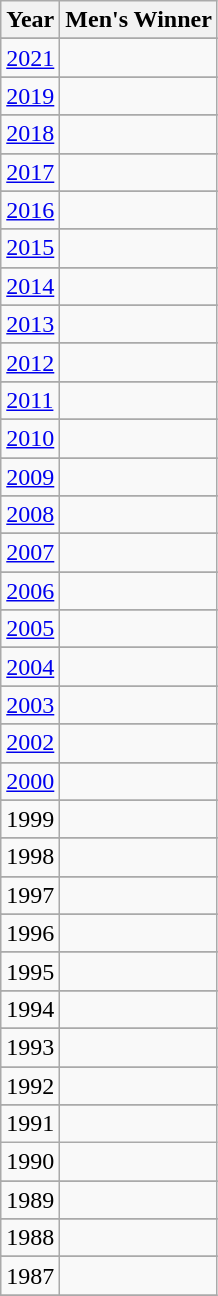<table class="wikitable sortable">
<tr>
<th>Year</th>
<th>Men's Winner</th>
</tr>
<tr>
</tr>
<tr>
<td><a href='#'>2021</a></td>
<td></td>
</tr>
<tr>
</tr>
<tr>
<td><a href='#'>2019</a></td>
<td></td>
</tr>
<tr>
</tr>
<tr>
<td><a href='#'>2018</a></td>
<td></td>
</tr>
<tr>
</tr>
<tr>
<td><a href='#'>2017</a></td>
<td></td>
</tr>
<tr>
</tr>
<tr>
<td><a href='#'>2016</a></td>
<td></td>
</tr>
<tr>
</tr>
<tr>
<td><a href='#'>2015</a></td>
<td></td>
</tr>
<tr>
</tr>
<tr>
<td><a href='#'>2014</a></td>
<td></td>
</tr>
<tr>
</tr>
<tr>
<td><a href='#'>2013</a></td>
<td></td>
</tr>
<tr>
</tr>
<tr>
<td><a href='#'>2012</a></td>
<td></td>
</tr>
<tr>
</tr>
<tr>
<td><a href='#'>2011</a></td>
<td></td>
</tr>
<tr>
</tr>
<tr>
<td><a href='#'>2010</a></td>
<td></td>
</tr>
<tr>
</tr>
<tr>
<td><a href='#'>2009</a></td>
<td></td>
</tr>
<tr>
</tr>
<tr>
<td><a href='#'>2008</a></td>
<td></td>
</tr>
<tr>
</tr>
<tr>
<td><a href='#'>2007</a></td>
<td></td>
</tr>
<tr>
</tr>
<tr>
<td><a href='#'>2006</a></td>
<td></td>
</tr>
<tr>
</tr>
<tr>
<td><a href='#'>2005</a></td>
<td></td>
</tr>
<tr>
</tr>
<tr>
<td><a href='#'>2004</a></td>
<td></td>
</tr>
<tr>
</tr>
<tr>
<td><a href='#'>2003</a></td>
<td></td>
</tr>
<tr>
</tr>
<tr>
<td><a href='#'>2002</a></td>
<td></td>
</tr>
<tr>
</tr>
<tr>
<td><a href='#'>2000</a></td>
<td></td>
</tr>
<tr>
</tr>
<tr>
<td>1999</td>
<td></td>
</tr>
<tr>
</tr>
<tr>
<td>1998</td>
<td></td>
</tr>
<tr>
</tr>
<tr>
<td>1997</td>
<td></td>
</tr>
<tr>
</tr>
<tr>
<td>1996</td>
<td></td>
</tr>
<tr>
</tr>
<tr>
<td>1995</td>
<td></td>
</tr>
<tr>
</tr>
<tr>
<td>1994</td>
<td></td>
</tr>
<tr>
</tr>
<tr>
<td>1993</td>
<td></td>
</tr>
<tr>
</tr>
<tr>
<td>1992</td>
<td></td>
</tr>
<tr>
</tr>
<tr>
<td>1991</td>
<td></td>
</tr>
<tr>
<td>1990</td>
<td></td>
</tr>
<tr>
</tr>
<tr>
<td>1989</td>
<td></td>
</tr>
<tr>
</tr>
<tr>
<td>1988</td>
<td></td>
</tr>
<tr>
</tr>
<tr>
<td>1987</td>
<td></td>
</tr>
<tr>
</tr>
</table>
